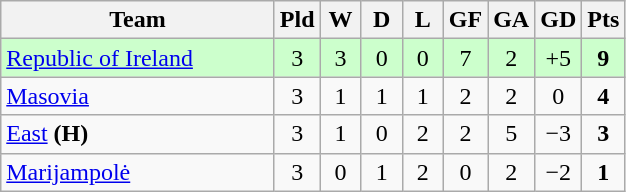<table class="wikitable" style="text-align:center;">
<tr>
<th width=175>Team</th>
<th width=20 abbr="Played">Pld</th>
<th width=20 abbr="Won">W</th>
<th width=20 abbr="Drawn">D</th>
<th width=20 abbr="Lost">L</th>
<th width=20 abbr="Goals for">GF</th>
<th width=20 abbr="Goals against">GA</th>
<th width=20 abbr="Goal difference">GD</th>
<th width=20 abbr="Points">Pts</th>
</tr>
<tr bgcolor=#ccffcc>
<td align=left> <a href='#'>Republic of Ireland</a></td>
<td>3</td>
<td>3</td>
<td>0</td>
<td>0</td>
<td>7</td>
<td>2</td>
<td>+5</td>
<td><strong>9</strong></td>
</tr>
<tr>
<td align=left> <a href='#'>Masovia</a></td>
<td>3</td>
<td>1</td>
<td>1</td>
<td>1</td>
<td>2</td>
<td>2</td>
<td>0</td>
<td><strong>4</strong></td>
</tr>
<tr>
<td align=left> <a href='#'>East</a> <strong>(H)</strong></td>
<td>3</td>
<td>1</td>
<td>0</td>
<td>2</td>
<td>2</td>
<td>5</td>
<td>−3</td>
<td><strong>3</strong></td>
</tr>
<tr>
<td align=left> <a href='#'>Marijampolė</a></td>
<td>3</td>
<td>0</td>
<td>1</td>
<td>2</td>
<td>0</td>
<td>2</td>
<td>−2</td>
<td><strong>1</strong></td>
</tr>
</table>
